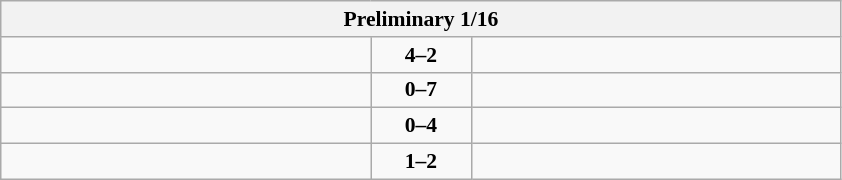<table class="wikitable" style="text-align: center; font-size:90% ">
<tr>
<th colspan=3>Preliminary 1/16</th>
</tr>
<tr>
<td align=left width="240"><strong></strong></td>
<td align=center width="60"><strong>4–2</strong></td>
<td align=left width="240"></td>
</tr>
<tr>
<td align=left></td>
<td align=center><strong>0–7</strong></td>
<td align=left><strong></strong></td>
</tr>
<tr>
<td align=left></td>
<td align=center><strong>0–4</strong></td>
<td align=left><strong></strong></td>
</tr>
<tr>
<td align=left></td>
<td align=center><strong>1–2</strong></td>
<td align=left><strong></strong></td>
</tr>
</table>
